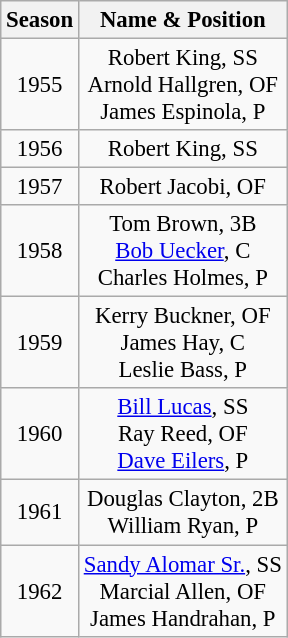<table class="wikitable" style="text-align:center; font-size: 95%;">
<tr>
<th>Season</th>
<th>Name & Position</th>
</tr>
<tr>
<td>1955</td>
<td>Robert King, SS<br>Arnold Hallgren, OF<br>James Espinola, P</td>
</tr>
<tr>
<td>1956</td>
<td>Robert King, SS</td>
</tr>
<tr>
<td>1957</td>
<td>Robert Jacobi, OF</td>
</tr>
<tr>
<td>1958</td>
<td>Tom Brown, 3B<br><a href='#'>Bob Uecker</a>, C<br>Charles Holmes, P</td>
</tr>
<tr>
<td>1959</td>
<td>Kerry Buckner, OF<br>James Hay, C<br>Leslie Bass, P</td>
</tr>
<tr>
<td>1960</td>
<td><a href='#'>Bill Lucas</a>, SS<br>Ray Reed, OF<br><a href='#'>Dave Eilers</a>, P</td>
</tr>
<tr>
<td>1961</td>
<td>Douglas Clayton, 2B<br>William Ryan, P</td>
</tr>
<tr>
<td>1962</td>
<td><a href='#'>Sandy Alomar Sr.</a>, SS<br>Marcial Allen, OF<br>James Handrahan, P</td>
</tr>
</table>
